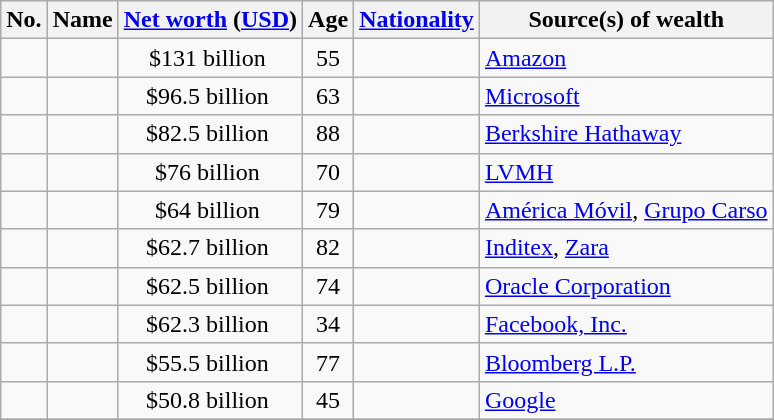<table class="wikitable sortable">
<tr>
<th>No.</th>
<th>Name</th>
<th><a href='#'>Net worth</a> (<a href='#'>USD</a>)</th>
<th>Age</th>
<th><a href='#'>Nationality</a> </th>
<th>Source(s) of wealth</th>
</tr>
<tr>
<td style="text-align:center;"> </td>
<td></td>
<td style="text-align:center;">$131 billion </td>
<td style="text-align:center;">55</td>
<td></td>
<td><a href='#'>Amazon</a></td>
</tr>
<tr>
<td style="text-align:center;"> </td>
<td></td>
<td style="text-align:center;">$96.5 billion </td>
<td style="text-align:center;">63</td>
<td></td>
<td><a href='#'>Microsoft</a></td>
</tr>
<tr>
<td style="text-align:center;"> </td>
<td></td>
<td style="text-align:center;">$82.5 billion </td>
<td style="text-align:center;">88</td>
<td></td>
<td><a href='#'>Berkshire Hathaway</a></td>
</tr>
<tr>
<td style="text-align:center;"> </td>
<td></td>
<td style="text-align:center;">$76 billion </td>
<td style="text-align:center;">70</td>
<td></td>
<td><a href='#'>LVMH</a></td>
</tr>
<tr>
<td style="text-align:center;"> </td>
<td></td>
<td style="text-align:center;">$64 billion </td>
<td style="text-align:center;">79</td>
<td></td>
<td><a href='#'>América Móvil</a>, <a href='#'>Grupo Carso</a></td>
</tr>
<tr>
<td style="text-align:center;"> </td>
<td></td>
<td style="text-align:center;">$62.7 billion </td>
<td style="text-align:center;">82</td>
<td></td>
<td><a href='#'>Inditex</a>, <a href='#'>Zara</a></td>
</tr>
<tr>
<td style="text-align:center;"> </td>
<td></td>
<td style="text-align:center;">$62.5 billion </td>
<td style="text-align:center;">74</td>
<td></td>
<td><a href='#'>Oracle Corporation</a></td>
</tr>
<tr>
<td style="text-align:center;"> </td>
<td></td>
<td style="text-align:center;">$62.3 billion </td>
<td style="text-align:center;">34</td>
<td></td>
<td><a href='#'>Facebook, Inc.</a></td>
</tr>
<tr>
<td style="text-align:center;"> </td>
<td></td>
<td style="text-align:center;">$55.5 billion </td>
<td style="text-align:center;">77</td>
<td></td>
<td><a href='#'>Bloomberg L.P.</a></td>
</tr>
<tr>
<td style="text-align:center;"> </td>
<td></td>
<td style="text-align:center;">$50.8 billion </td>
<td style="text-align:center;">45</td>
<td></td>
<td><a href='#'>Google</a></td>
</tr>
<tr>
</tr>
</table>
